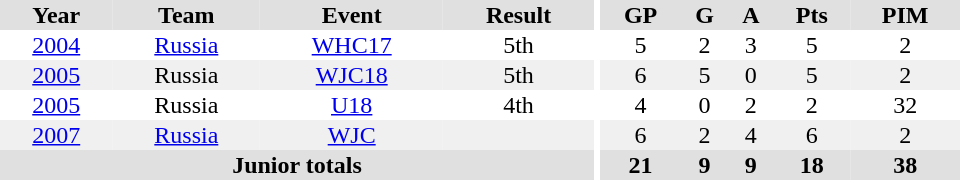<table border="0" cellpadding="1" cellspacing="0" ID="Table3" style="text-align:center; width:40em">
<tr ALIGN="center" bgcolor="#e0e0e0">
<th>Year</th>
<th>Team</th>
<th>Event</th>
<th>Result</th>
<th rowspan="99" bgcolor="#ffffff"></th>
<th>GP</th>
<th>G</th>
<th>A</th>
<th>Pts</th>
<th>PIM</th>
</tr>
<tr>
<td><a href='#'>2004</a></td>
<td><a href='#'>Russia</a></td>
<td><a href='#'>WHC17</a></td>
<td>5th</td>
<td>5</td>
<td>2</td>
<td>3</td>
<td>5</td>
<td>2</td>
</tr>
<tr bgcolor="#f0f0f0">
<td><a href='#'>2005</a></td>
<td>Russia</td>
<td><a href='#'>WJC18</a></td>
<td>5th</td>
<td>6</td>
<td>5</td>
<td>0</td>
<td>5</td>
<td>2</td>
</tr>
<tr>
<td><a href='#'>2005</a></td>
<td>Russia</td>
<td><a href='#'>U18</a></td>
<td>4th</td>
<td>4</td>
<td>0</td>
<td>2</td>
<td>2</td>
<td>32</td>
</tr>
<tr bgcolor="#f0f0f0">
<td><a href='#'>2007</a></td>
<td><a href='#'>Russia</a></td>
<td><a href='#'>WJC</a></td>
<td></td>
<td>6</td>
<td>2</td>
<td>4</td>
<td>6</td>
<td>2</td>
</tr>
<tr bgcolor="#e0e0e0">
<th colspan="4">Junior totals</th>
<th>21</th>
<th>9</th>
<th>9</th>
<th>18</th>
<th>38</th>
</tr>
</table>
